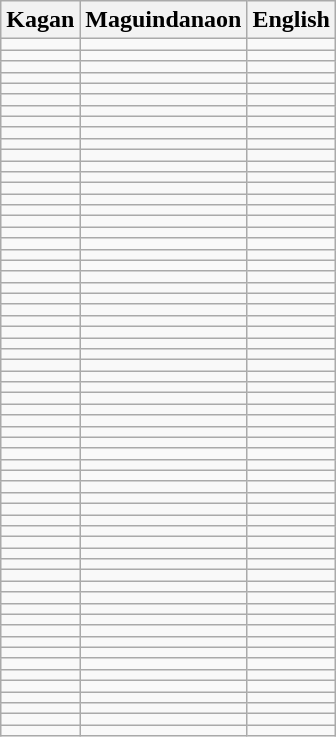<table class="wikitable">
<tr>
<th>Kagan</th>
<th>Maguindanaon</th>
<th>English</th>
</tr>
<tr>
<td></td>
<td></td>
<td></td>
</tr>
<tr>
<td></td>
<td></td>
<td></td>
</tr>
<tr>
<td></td>
<td></td>
<td></td>
</tr>
<tr>
<td></td>
<td></td>
<td></td>
</tr>
<tr>
<td></td>
<td></td>
<td></td>
</tr>
<tr>
<td></td>
<td></td>
<td></td>
</tr>
<tr>
<td></td>
<td></td>
<td></td>
</tr>
<tr>
<td></td>
<td></td>
<td></td>
</tr>
<tr>
<td></td>
<td></td>
<td></td>
</tr>
<tr>
<td></td>
<td></td>
<td></td>
</tr>
<tr>
<td></td>
<td></td>
<td></td>
</tr>
<tr>
<td></td>
<td></td>
<td></td>
</tr>
<tr>
<td></td>
<td></td>
<td></td>
</tr>
<tr>
<td></td>
<td></td>
<td></td>
</tr>
<tr>
<td></td>
<td></td>
<td></td>
</tr>
<tr>
<td></td>
<td></td>
<td></td>
</tr>
<tr>
<td></td>
<td></td>
<td></td>
</tr>
<tr>
<td></td>
<td></td>
<td></td>
</tr>
<tr>
<td></td>
<td></td>
<td></td>
</tr>
<tr>
<td></td>
<td></td>
<td></td>
</tr>
<tr>
<td></td>
<td></td>
<td></td>
</tr>
<tr>
<td></td>
<td></td>
<td></td>
</tr>
<tr>
<td></td>
<td></td>
<td></td>
</tr>
<tr>
<td></td>
<td></td>
<td></td>
</tr>
<tr>
<td></td>
<td></td>
<td></td>
</tr>
<tr>
<td></td>
<td></td>
<td></td>
</tr>
<tr>
<td></td>
<td></td>
<td></td>
</tr>
<tr>
<td></td>
<td></td>
<td></td>
</tr>
<tr>
<td></td>
<td></td>
<td></td>
</tr>
<tr>
<td></td>
<td></td>
<td></td>
</tr>
<tr>
<td></td>
<td></td>
<td></td>
</tr>
<tr>
<td></td>
<td></td>
<td></td>
</tr>
<tr>
<td></td>
<td></td>
<td></td>
</tr>
<tr>
<td></td>
<td></td>
<td></td>
</tr>
<tr>
<td></td>
<td></td>
<td></td>
</tr>
<tr>
<td></td>
<td></td>
<td></td>
</tr>
<tr>
<td></td>
<td></td>
<td></td>
</tr>
<tr>
<td></td>
<td></td>
<td></td>
</tr>
<tr>
<td></td>
<td></td>
<td></td>
</tr>
<tr>
<td></td>
<td></td>
<td></td>
</tr>
<tr>
<td></td>
<td></td>
<td></td>
</tr>
<tr>
<td></td>
<td></td>
<td></td>
</tr>
<tr>
<td></td>
<td></td>
<td></td>
</tr>
<tr>
<td></td>
<td></td>
<td></td>
</tr>
<tr>
<td></td>
<td></td>
<td></td>
</tr>
<tr>
<td></td>
<td></td>
<td></td>
</tr>
<tr>
<td></td>
<td></td>
<td></td>
</tr>
<tr>
<td></td>
<td></td>
<td></td>
</tr>
<tr>
<td></td>
<td></td>
<td></td>
</tr>
<tr>
<td></td>
<td></td>
<td></td>
</tr>
<tr>
<td></td>
<td></td>
<td></td>
</tr>
<tr>
<td></td>
<td></td>
<td></td>
</tr>
<tr>
<td></td>
<td></td>
<td></td>
</tr>
<tr>
<td></td>
<td></td>
<td></td>
</tr>
<tr>
<td></td>
<td></td>
<td></td>
</tr>
<tr>
<td></td>
<td></td>
<td></td>
</tr>
<tr>
<td></td>
<td></td>
<td></td>
</tr>
<tr>
<td></td>
<td></td>
<td></td>
</tr>
<tr>
<td></td>
<td></td>
<td></td>
</tr>
<tr>
<td></td>
<td></td>
<td></td>
</tr>
<tr>
<td></td>
<td></td>
<td></td>
</tr>
<tr>
<td></td>
<td></td>
<td></td>
</tr>
<tr>
<td></td>
<td></td>
<td></td>
</tr>
</table>
